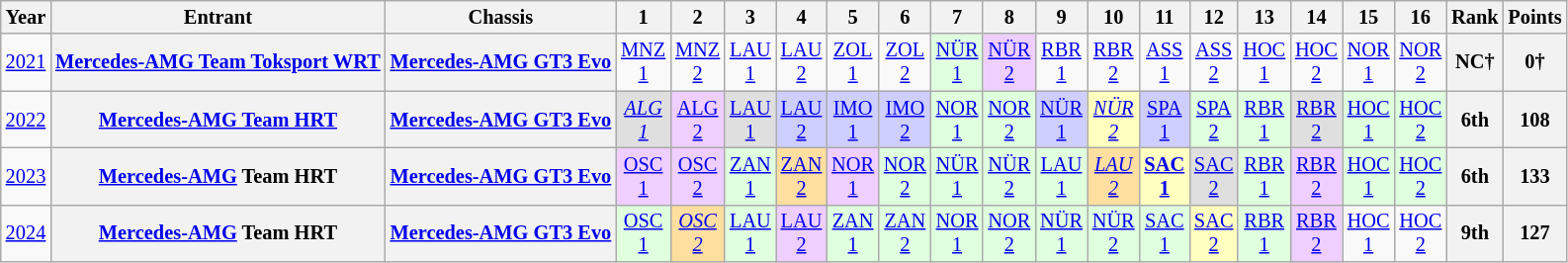<table class="wikitable" style="text-align:center; font-size:85%">
<tr>
<th>Year</th>
<th>Entrant</th>
<th>Chassis</th>
<th>1</th>
<th>2</th>
<th>3</th>
<th>4</th>
<th>5</th>
<th>6</th>
<th>7</th>
<th>8</th>
<th>9</th>
<th>10</th>
<th>11</th>
<th>12</th>
<th>13</th>
<th>14</th>
<th>15</th>
<th>16</th>
<th>Rank</th>
<th>Points</th>
</tr>
<tr>
<td><a href='#'>2021</a></td>
<th nowrap><a href='#'>Mercedes-AMG Team Toksport WRT</a></th>
<th nowrap><a href='#'>Mercedes-AMG GT3 Evo</a></th>
<td><a href='#'>MNZ<br>1</a></td>
<td><a href='#'>MNZ<br>2</a></td>
<td><a href='#'>LAU<br>1</a></td>
<td><a href='#'>LAU<br>2</a></td>
<td><a href='#'>ZOL<br>1</a></td>
<td><a href='#'>ZOL<br>2</a></td>
<td style="background:#DFFFDF;"><a href='#'>NÜR<br>1</a><br></td>
<td style="background:#EFCFFF;"><a href='#'>NÜR<br>2</a><br></td>
<td><a href='#'>RBR<br>1</a></td>
<td><a href='#'>RBR<br>2</a></td>
<td><a href='#'>ASS<br>1</a></td>
<td><a href='#'>ASS<br>2</a></td>
<td><a href='#'>HOC<br>1</a></td>
<td><a href='#'>HOC<br>2</a></td>
<td><a href='#'>NOR<br>1</a></td>
<td><a href='#'>NOR<br>2</a></td>
<th>NC†</th>
<th>0†</th>
</tr>
<tr>
<td><a href='#'>2022</a></td>
<th nowrap><a href='#'>Mercedes-AMG Team HRT</a></th>
<th nowrap><a href='#'>Mercedes-AMG GT3 Evo</a></th>
<td style="background:#DFDFDF;"><em><a href='#'>ALG<br>1</a></em><br></td>
<td style="background:#EFCFFF;"><a href='#'>ALG<br>2</a><br></td>
<td style="background:#DFDFDF;"><a href='#'>LAU<br>1</a><br></td>
<td style="background:#CFCFFF;"><a href='#'>LAU<br>2</a><br></td>
<td style="background:#CFCFFF;"><a href='#'>IMO<br>1</a><br></td>
<td style="background:#CFCFFF;"><a href='#'>IMO<br>2</a><br></td>
<td style="background:#DFFFDF;"><a href='#'>NOR<br>1</a><br></td>
<td style="background:#DFFFDF;"><a href='#'>NOR<br>2</a><br></td>
<td style="background:#CFCFFF;"><a href='#'>NÜR<br>1</a><br></td>
<td style="background:#FFFFBF;"><em><a href='#'>NÜR<br>2</a></em><br></td>
<td style="background:#CFCFFF;"><a href='#'>SPA<br>1</a><br></td>
<td style="background:#DFFFDF;"><a href='#'>SPA<br>2</a><br></td>
<td style="background:#DFFFDF;"><a href='#'>RBR<br>1</a><br></td>
<td style="background:#DFDFDF;"><a href='#'>RBR<br>2</a><br></td>
<td style="background:#DFFFDF;"><a href='#'>HOC<br>1</a><br></td>
<td style="background:#DFFFDF;"><a href='#'>HOC<br>2</a><br></td>
<th>6th</th>
<th>108</th>
</tr>
<tr>
<td><a href='#'>2023</a></td>
<th nowrap><a href='#'>Mercedes-AMG</a> Team HRT</th>
<th nowrap><a href='#'>Mercedes-AMG GT3 Evo</a></th>
<td style="background:#EFCFFF;"><a href='#'>OSC<br>1</a><br></td>
<td style="background:#EFCFFF;"><a href='#'>OSC<br>2</a><br></td>
<td style="background:#DFFFDF;"><a href='#'>ZAN<br>1</a><br></td>
<td style="background:#FFDF9F;"><a href='#'>ZAN<br>2</a><br></td>
<td style="background:#EFCFFF;"><a href='#'>NOR<br>1</a><br></td>
<td style="background:#DFFFDF;"><a href='#'>NOR<br>2</a><br></td>
<td style="background:#DFFFDF;"><a href='#'>NÜR<br>1</a><br></td>
<td style="background:#DFFFDF;"><a href='#'>NÜR<br>2</a><br></td>
<td style="background:#DFFFDF;"><a href='#'>LAU<br>1</a><br></td>
<td style="background:#FFDF9F;"><em><a href='#'>LAU<br>2</a></em><br></td>
<td style="background:#FFFFBF;"><strong><a href='#'>SAC<br>1</a></strong><br></td>
<td style="background:#DFDFDF;"><a href='#'>SAC<br>2</a><br></td>
<td style="background:#DFFFDF;"><a href='#'>RBR<br>1</a><br></td>
<td style="background:#EFCFFF;"><a href='#'>RBR<br>2</a><br></td>
<td style="background:#DFFFDF;"><a href='#'>HOC<br>1</a><br></td>
<td style="background:#DFFFDF;"><a href='#'>HOC<br>2</a><br></td>
<th>6th</th>
<th>133</th>
</tr>
<tr>
<td><a href='#'>2024</a></td>
<th nowrap><a href='#'>Mercedes-AMG</a> Team HRT</th>
<th nowrap><a href='#'>Mercedes-AMG GT3 Evo</a></th>
<td style="background:#DFFFDF;"><a href='#'>OSC<br>1</a><br></td>
<td style="background:#FFDF9F;"><em><a href='#'>OSC<br>2</a></em><br></td>
<td style="background:#DFFFDF;"><a href='#'>LAU<br>1</a><br></td>
<td style="background:#EFCFFF;"><a href='#'>LAU<br>2</a><br></td>
<td style="background:#DFFFDF;"><a href='#'>ZAN<br>1</a><br></td>
<td style="background:#DFFFDF;"><a href='#'>ZAN<br>2</a><br></td>
<td style="background:#DFFFDF;"><a href='#'>NOR<br>1</a><br></td>
<td style="background:#DFFFDF;"><a href='#'>NOR<br>2</a><br></td>
<td style="background:#DFFFDF;"><a href='#'>NÜR<br>1</a><br></td>
<td style="background:#DFFFDF;"><a href='#'>NÜR<br>2</a><br></td>
<td style="background:#DFFFDF;"><a href='#'>SAC<br>1</a><br></td>
<td style="background:#FFFFBF;"><a href='#'>SAC<br>2</a><br></td>
<td style="background:#DFFFDF;"><a href='#'>RBR<br>1</a><br></td>
<td style="background:#EFCFFF;"><a href='#'>RBR<br>2</a><br></td>
<td><a href='#'>HOC<br>1</a></td>
<td><a href='#'>HOC<br>2</a></td>
<th>9th</th>
<th>127</th>
</tr>
</table>
